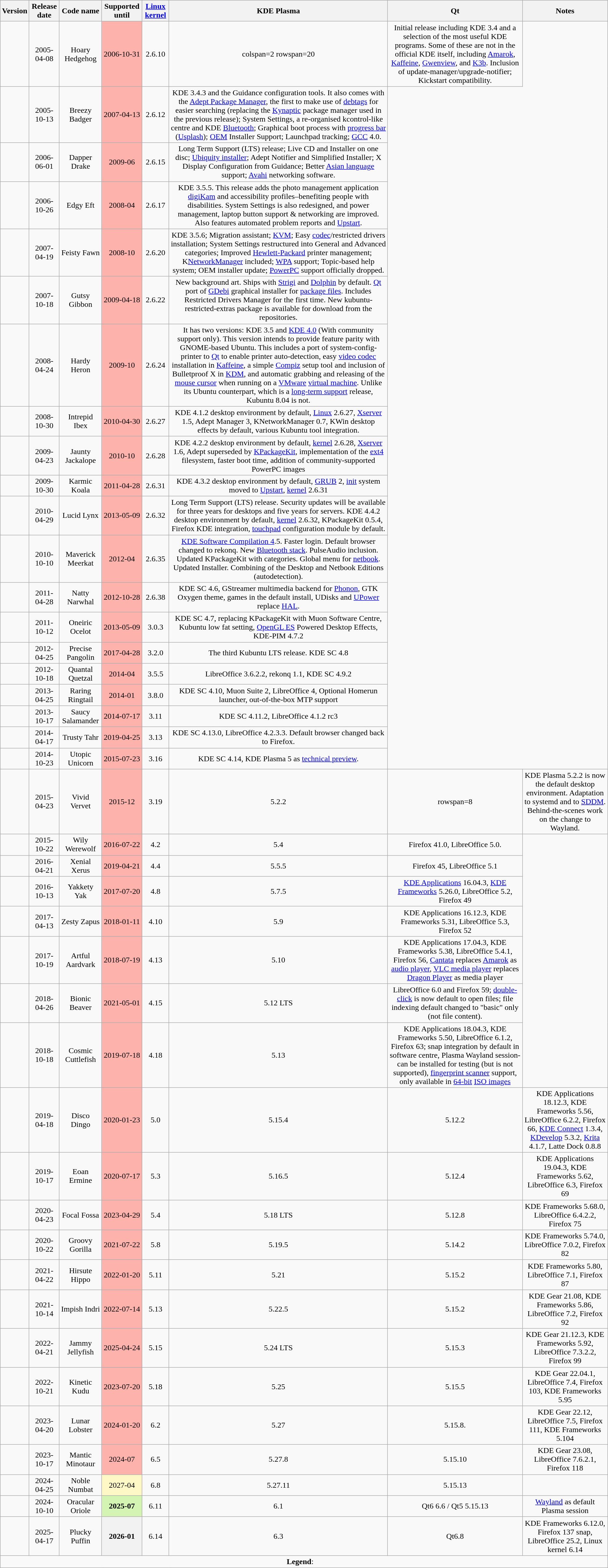<table class=wikitable style=text-align:center>
<tr>
<th>Version</th>
<th>Release date</th>
<th>Code name</th>
<th>Supported until</th>
<th><a href='#'>Linux kernel</a></th>
<th>KDE Plasma</th>
<th>Qt</th>
<th>Notes</th>
</tr>
<tr>
<td></td>
<td>2005-04-08</td>
<td>Hoary Hedgehog</td>
<td style=background:#fdb3ab>2006-10-31</td>
<td>2.6.10</td>
<td>colspan=2 rowspan=20 </td>
<td>Initial release including KDE 3.4 and a selection of the most useful KDE programs. Some of these are not in the official KDE itself, including <a href='#'>Amarok</a>, <a href='#'>Kaffeine</a>, <a href='#'>Gwenview</a>, and <a href='#'>K3b</a>. Inclusion of update-manager/upgrade-notifier; Kickstart compatibility.</td>
</tr>
<tr>
<td></td>
<td>2005-10-13</td>
<td>Breezy Badger</td>
<td style=background:#fdb3ab>2007-04-13</td>
<td>2.6.12</td>
<td>KDE 3.4.3 and the Guidance configuration tools. It also comes with the <a href='#'>Adept Package Manager</a>, the first to make use of <a href='#'>debtags</a> for easier searching (replacing the <a href='#'>Kynaptic</a> package manager used in the previous release); System Settings, a re-organised kcontrol-like centre and KDE <a href='#'>Bluetooth</a>; Graphical boot process with <a href='#'>progress bar</a> (<a href='#'>Usplash</a>); <a href='#'>OEM</a> Installer Support; Launchpad tracking; <a href='#'>GCC</a> 4.0.</td>
</tr>
<tr>
<td><br></td>
<td>2006-06-01</td>
<td>Dapper Drake</td>
<td style=background:#fdb3ab>2009-06</td>
<td>2.6.15</td>
<td>Long Term Support (LTS) release; Live CD and Installer on one disc; <a href='#'>Ubiquity installer</a>; Adept Notifier and Simplified Installer; X Display Configuration from Guidance; Better <a href='#'>Asian language</a> support; <a href='#'>Avahi</a> networking software.</td>
</tr>
<tr>
<td></td>
<td>2006-10-26</td>
<td>Edgy Eft</td>
<td style=background:#fdb3ab>2008-04</td>
<td>2.6.17</td>
<td>KDE 3.5.5. This release adds the photo management application <a href='#'>digiKam</a> and accessibility profiles–benefiting people with disabilities. System Settings is also redesigned, and power management, laptop button support & networking are improved. Also features automated problem reports and <a href='#'>Upstart</a>.</td>
</tr>
<tr>
<td><br></td>
<td>2007-04-19</td>
<td>Feisty Fawn</td>
<td style=background:#fdb3ab>2008-10</td>
<td>2.6.20</td>
<td>KDE 3.5.6; Migration assistant; <a href='#'>KVM</a>; Easy <a href='#'>codec</a>/restricted drivers installation; System Settings restructured into General and Advanced categories; Improved <a href='#'>Hewlett-Packard</a> printer management; K<a href='#'>NetworkManager</a> included; <a href='#'>WPA</a> support; Topic-based help system; OEM installer update; <a href='#'>PowerPC</a> support officially dropped.</td>
</tr>
<tr>
<td><br></td>
<td>2007-10-18</td>
<td>Gutsy Gibbon</td>
<td style=background:#fdb3ab>2009-04-18</td>
<td>2.6.22</td>
<td>New background art. Ships with <a href='#'>Strigi</a> and <a href='#'>Dolphin</a> by default. <a href='#'>Qt</a> port of <a href='#'>GDebi</a> graphical installer for <a href='#'>package files</a>. Includes Restricted Drivers Manager for the first time. New kubuntu-restricted-extras package is available for download from the repositories.</td>
</tr>
<tr>
<td></td>
<td>2008-04-24</td>
<td>Hardy Heron</td>
<td style=background:#fdb3ab>2009-10</td>
<td>2.6.24</td>
<td>It has two versions: KDE 3.5 and <a href='#'>KDE 4.0</a> (With community support only). This version intends to provide feature parity with GNOME-based Ubuntu. This includes a port of system-config-printer to <a href='#'>Qt</a> to enable printer auto-detection, easy <a href='#'>video codec</a> installation in <a href='#'>Kaffeine</a>, a simple <a href='#'>Compiz</a> setup tool and inclusion of Bulletproof X in <a href='#'>KDM</a>, and automatic grabbing and releasing of the <a href='#'>mouse cursor</a> when running on a <a href='#'>VMware</a> <a href='#'>virtual machine</a>. Unlike its Ubuntu counterpart, which is a <a href='#'>long-term support</a> release, Kubuntu 8.04 is not.</td>
</tr>
<tr>
<td></td>
<td>2008-10-30</td>
<td>Intrepid Ibex</td>
<td style=background:#fdb3ab>2010-04-30</td>
<td>2.6.27</td>
<td>KDE 4.1.2 desktop environment by default, <a href='#'>Linux</a> 2.6.27, <a href='#'>Xserver</a> 1.5, Adept Manager 3, KNetworkManager 0.7, KWin desktop effects by default, various Kubuntu tool integration.</td>
</tr>
<tr>
<td></td>
<td>2009-04-23</td>
<td>Jaunty Jackalope</td>
<td style=background:#fdb3ab>2010-10</td>
<td>2.6.28</td>
<td>KDE 4.2.2 desktop environment by default, <a href='#'>kernel</a> 2.6.28, <a href='#'>Xserver</a> 1.6, Adept superseded by <a href='#'>KPackageKit</a>, implementation of the <a href='#'>ext4</a> filesystem, faster boot time, addition of community-supported PowerPC images</td>
</tr>
<tr>
<td></td>
<td>2009-10-30</td>
<td>Karmic Koala</td>
<td style=background:#fdb3ab>2011-04-28</td>
<td>2.6.31</td>
<td>KDE 4.3.2 desktop environment by default, <a href='#'>GRUB</a> 2, <a href='#'>init</a> system moved to <a href='#'>Upstart</a>, <a href='#'>kernel</a> 2.6.31</td>
</tr>
<tr>
<td></td>
<td>2010-04-29</td>
<td>Lucid Lynx</td>
<td style=background:#fdb3ab>2013-05-09</td>
<td>2.6.32</td>
<td>Long Term Support (LTS) release. Security updates will be available for three years for desktops and five years for servers. KDE 4.4.2 desktop environment by default, <a href='#'>kernel</a> 2.6.32, KPackageKit 0.5.4, Firefox KDE integration, <a href='#'>touchpad</a> configuration module by default.</td>
</tr>
<tr>
<td></td>
<td>2010-10-10</td>
<td>Maverick Meerkat</td>
<td style=background:#fdb3ab>2012-04</td>
<td>2.6.35</td>
<td><a href='#'>KDE Software Compilation 4</a>.5. Faster login. Default browser changed to rekonq. New <a href='#'>Bluetooth stack</a>. PulseAudio inclusion. Updated KPackageKit with categories. Global menu for <a href='#'>netbook</a>. Updated Installer. Combining of the Desktop and Netbook Editions (autodetection).</td>
</tr>
<tr>
<td></td>
<td>2011-04-28</td>
<td>Natty Narwhal</td>
<td style=background:#fdb3ab>2012-10-28</td>
<td>2.6.38</td>
<td>KDE SC 4.6, GStreamer multimedia backend for <a href='#'>Phonon</a>, GTK Oxygen theme, games in the default install, UDisks and <a href='#'>UPower</a> replace <a href='#'>HAL</a>.</td>
</tr>
<tr>
<td></td>
<td>2011-10-12</td>
<td>Oneiric Ocelot</td>
<td style=background:#fdb3ab>2013-05-09</td>
<td>3.0.3</td>
<td>KDE SC 4.7, replacing KPackageKit with Muon Software Centre, Kubuntu low fat setting, <a href='#'>OpenGL ES</a> Powered Desktop Effects, KDE-PIM 4.7.2</td>
</tr>
<tr>
<td></td>
<td>2012-04-25</td>
<td>Precise Pangolin</td>
<td style=background:#fdb3ab>2017-04-28</td>
<td>3.2.0</td>
<td>The third Kubuntu LTS release. KDE SC 4.8</td>
</tr>
<tr>
<td></td>
<td>2012-10-18</td>
<td>Quantal Quetzal</td>
<td style=background:#fdb3ab>2014-04</td>
<td>3.5.5</td>
<td>LibreOffice 3.6.2.2, rekonq 1.1, KDE SC 4.9.2</td>
</tr>
<tr>
<td><br></td>
<td>2013-04-25</td>
<td>Raring Ringtail</td>
<td style=background:#fdb3ab>2014-01</td>
<td>3.8.0</td>
<td>KDE SC 4.10, Muon Suite 2, LibreOffice 4, Optional Homerun launcher, out-of-the-box MTP support</td>
</tr>
<tr>
<td></td>
<td>2013-10-17</td>
<td>Saucy Salamander</td>
<td style=background:#fdb3ab>2014-07-17</td>
<td>3.11</td>
<td>KDE SC 4.11.2, LibreOffice 4.1.2 rc3</td>
</tr>
<tr>
<td></td>
<td>2014-04-17</td>
<td>Trusty Tahr</td>
<td style=background:#fdb3ab>2019-04-25</td>
<td>3.13</td>
<td>KDE SC 4.13.0, LibreOffice 4.2.3.3. Default browser changed back to Firefox.</td>
</tr>
<tr>
<td></td>
<td>2014-10-23</td>
<td>Utopic Unicorn</td>
<td style=background:#fdb3ab>2015-07-23</td>
<td>3.16</td>
<td>KDE SC 4.14, KDE Plasma 5 as <a href='#'>technical preview</a>.</td>
</tr>
<tr>
<td></td>
<td>2015-04-23</td>
<td>Vivid Vervet</td>
<td style=background:#fdb3ab>2015-12</td>
<td>3.19</td>
<td>5.2.2</td>
<td>rowspan=8 </td>
<td>KDE Plasma 5.2.2 is now the default desktop environment. Adaptation to systemd and to <a href='#'>SDDM</a>. Behind-the-scenes work on the change to Wayland.</td>
</tr>
<tr>
<td></td>
<td>2015-10-22</td>
<td>Wily Werewolf</td>
<td style=background:#fdb3ab>2016-07-22</td>
<td>4.2</td>
<td>5.4</td>
<td>Firefox 41.0, LibreOffice 5.0.</td>
</tr>
<tr>
<td></td>
<td>2016-04-21</td>
<td>Xenial Xerus</td>
<td style=background:#fdb3ab>2019-04-21</td>
<td>4.4</td>
<td>5.5.5</td>
<td>Firefox 45, LibreOffice 5.1</td>
</tr>
<tr>
<td></td>
<td>2016-10-13</td>
<td>Yakkety Yak</td>
<td style=background:#fdb3ab>2017-07-20</td>
<td>4.8</td>
<td>5.7.5</td>
<td><a href='#'>KDE Applications</a> 16.04.3, <a href='#'>KDE Frameworks</a> 5.26.0, LibreOffice 5.2, Firefox 49</td>
</tr>
<tr>
<td></td>
<td>2017-04-13</td>
<td>Zesty Zapus</td>
<td style=background:#fdb3ab>2018-01-11</td>
<td>4.10</td>
<td>5.9</td>
<td>KDE Applications 16.12.3, KDE Frameworks 5.31, LibreOffice 5.3, Firefox 52</td>
</tr>
<tr>
<td></td>
<td>2017-10-19</td>
<td>Artful Aardvark</td>
<td style=background:#fdb3ab>2018-07-19</td>
<td>4.13</td>
<td>5.10</td>
<td>KDE Applications 17.04.3, KDE Frameworks 5.38, LibreOffice 5.4.1, Firefox 56, <a href='#'>Cantata</a> replaces <a href='#'>Amarok</a> as <a href='#'>audio player</a>, <a href='#'>VLC media player</a> replaces <a href='#'>Dragon Player</a> as media player</td>
</tr>
<tr>
<td></td>
<td>2018-04-26</td>
<td>Bionic Beaver</td>
<td style=background:#fdb3ab>2021-05-01</td>
<td>4.15</td>
<td>5.12 LTS</td>
<td>LibreOffice 6.0 and Firefox 59; <a href='#'>double-click</a> is now default to open files; file indexing default changed to "basic" only (not file content).</td>
</tr>
<tr>
<td></td>
<td>2018-10-18</td>
<td>Cosmic Cuttlefish</td>
<td style=background:#fdb3ab>2019-07-18</td>
<td>4.18</td>
<td>5.13</td>
<td>KDE Applications 18.04.3, KDE Frameworks 5.50, LibreOffice 6.1.2, Firefox 63; snap integration by default in software centre, Plasma Wayland session-can be installed for testing (but is not supported), <a href='#'>fingerprint scanner</a> support, only available in <a href='#'>64-bit</a> <a href='#'>ISO images</a></td>
</tr>
<tr>
<td></td>
<td>2019-04-18</td>
<td>Disco Dingo</td>
<td style=background:#fdb3ab>2020-01-23</td>
<td>5.0</td>
<td>5.15.4</td>
<td>5.12.2</td>
<td>KDE Applications 18.12.3, KDE Frameworks 5.56, LibreOffice 6.2.2, Firefox 66, <a href='#'>KDE Connect</a> 1.3.4, <a href='#'>KDevelop</a> 5.3.2, <a href='#'>Krita</a> 4.1.7, Latte Dock 0.8.8</td>
</tr>
<tr>
<td></td>
<td>2019-10-17</td>
<td>Eoan Ermine</td>
<td style=background:#fdb3ab>2020-07-17</td>
<td>5.3</td>
<td>5.16.5</td>
<td>5.12.4</td>
<td>KDE Applications 19.04.3, KDE Frameworks 5.62, LibreOffice 6.3, Firefox 69</td>
</tr>
<tr>
<td></td>
<td>2020-04-23</td>
<td>Focal Fossa</td>
<td style=background:#fdb3ab>2023-04-29</td>
<td>5.4</td>
<td>5.18 LTS</td>
<td>5.12.8</td>
<td>KDE Frameworks 5.68.0, LibreOffice 6.4.2.2, Firefox 75</td>
</tr>
<tr>
<td></td>
<td>2020-10-22</td>
<td>Groovy Gorilla</td>
<td style=background:#fdb3ab>2021-07-22</td>
<td>5.8</td>
<td>5.19.5</td>
<td>5.14.2</td>
<td>KDE Frameworks 5.74.0, LibreOffice 7.0.2, Firefox 82</td>
</tr>
<tr>
<td></td>
<td>2021-04-22</td>
<td>Hirsute Hippo</td>
<td style=background:#fdb3ab>2022-01-20</td>
<td>5.11</td>
<td>5.21</td>
<td>5.15.2</td>
<td>KDE Frameworks 5.80, LibreOffice 7.1, Firefox 87</td>
</tr>
<tr>
<td></td>
<td>2021-10-14</td>
<td>Impish Indri</td>
<td style=background:#fdb3ab>2022-07-14</td>
<td>5.13</td>
<td>5.22.5</td>
<td>5.15.2</td>
<td>KDE Gear 21.08, KDE Frameworks 5.86, LibreOffice 7.2, Firefox 92</td>
</tr>
<tr>
<td></td>
<td>2022-04-21</td>
<td>Jammy Jellyfish</td>
<td style=background:#fdb3ab>2025-04-24</td>
<td>5.15</td>
<td>5.24 LTS</td>
<td>5.15.3</td>
<td>KDE Gear 21.12.3, KDE Frameworks 5.92, LibreOffice 7.3.2.2, Firefox 99</td>
</tr>
<tr>
<td></td>
<td>2022-10-21</td>
<td>Kinetic Kudu</td>
<td style=background:#fdb3ab>2023-07-20</td>
<td>5.18</td>
<td>5.25</td>
<td>5.15.5</td>
<td>KDE Gear 22.04.1, LibreOffice 7.4, Firefox 103, KDE Frameworks 5.95</td>
</tr>
<tr>
<td></td>
<td>2023-04-20</td>
<td>Lunar Lobster</td>
<td style=background:#fdb3ab>2024-01-20</td>
<td>6.2</td>
<td>5.27</td>
<td>5.15.8.</td>
<td>KDE Gear 22.12, LibreOffice 7.5, Firefox 111, KDE Frameworks 5.104</td>
</tr>
<tr>
<td></td>
<td>2023-10-17</td>
<td>Mantic Minotaur</td>
<td style=background:#fdb3ab>2024-07</td>
<td>6.5</td>
<td>5.27.8</td>
<td>5.15.10</td>
<td>KDE Gear 23.08, LibreOffice 7.6.2.1, Firefox 118</td>
</tr>
<tr>
<td></td>
<td>2024-04-25</td>
<td>Noble Numbat</td>
<td style=background:#fef8c6>2027-04</td>
<td>6.8</td>
<td>5.27.11</td>
<td>5.15.13</td>
<td></td>
</tr>
<tr>
<td></td>
<td>2024-10-10</td>
<td>Oracular Oriole</td>
<th style=background:#d4f4b4>2025-07</th>
<td>6.11</td>
<td>6.1</td>
<td>Qt6 6.6 / Qt5 5.15.13</td>
<td><a href='#'>Wayland</a> as default Plasma session</td>
</tr>
<tr>
<td></td>
<td>2025-04-17</td>
<td>Plucky Puffin</td>
<th>2026-01</th>
<td>6.14</td>
<td>6.3</td>
<td>Qt6.8</td>
<td>KDE Frameworks  6.12.0, Firefox 137 snap, LibreOffice 25.2,  Linux kernel 6.14</td>
</tr>
<tr>
<td colspan=8><strong>Legend</strong>:    </td>
</tr>
</table>
